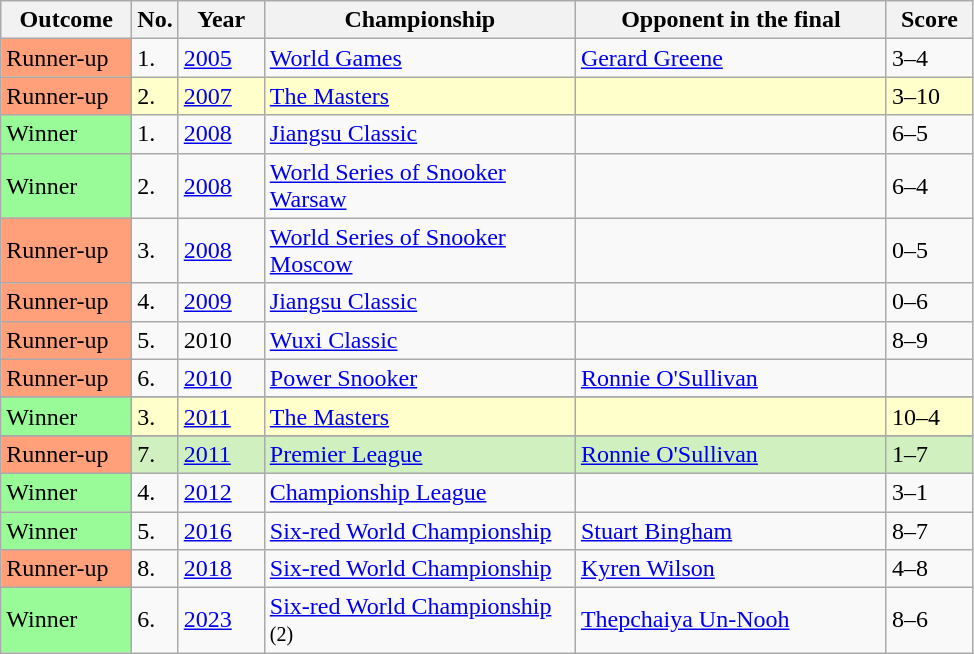<table class="wikitable sortable">
<tr>
<th scope="col" style="width:80px;">Outcome</th>
<th scope="col" style="width:20px;" class="unsortable">No.</th>
<th scope="col" style="width:50px;">Year</th>
<th scope="col" style="width:200px;">Championship</th>
<th scope="col" style="width:200px;">Opponent in the final</th>
<th scope="col" style="text-align:center; width:50px;">Score</th>
</tr>
<tr>
<td style="background:#ffa07a;">Runner-up</td>
<td>1.</td>
<td><a href='#'>2005</a></td>
<td><a href='#'>World Games</a></td>
<td> <a href='#'>Gerard Greene</a></td>
<td>3–4</td>
</tr>
<tr bgcolor="ffffcc">
<td style="background:#ffa07a;">Runner-up</td>
<td>2.</td>
<td><a href='#'>2007</a></td>
<td><a href='#'>The Masters</a></td>
<td> </td>
<td>3–10</td>
</tr>
<tr>
<td style="background:#98FB98">Winner</td>
<td>1.</td>
<td><a href='#'>2008</a></td>
<td><a href='#'>Jiangsu Classic</a></td>
<td> </td>
<td>6–5</td>
</tr>
<tr>
<td style="background:#98FB98">Winner</td>
<td>2.</td>
<td><a href='#'>2008</a></td>
<td><a href='#'>World Series of Snooker Warsaw</a></td>
<td> </td>
<td>6–4</td>
</tr>
<tr>
<td style="background:#ffa07a;">Runner-up</td>
<td>3.</td>
<td><a href='#'>2008</a></td>
<td><a href='#'>World Series of Snooker Moscow</a></td>
<td> </td>
<td>0–5</td>
</tr>
<tr>
<td style="background:#ffa07a;">Runner-up</td>
<td>4.</td>
<td><a href='#'>2009</a></td>
<td><a href='#'>Jiangsu Classic</a></td>
<td> </td>
<td>0–6</td>
</tr>
<tr>
<td style="background:#ffa07a;">Runner-up</td>
<td>5.</td>
<td>2010</td>
<td><a href='#'>Wuxi Classic</a> <small></small></td>
<td> </td>
<td>8–9</td>
</tr>
<tr>
<td style="background:#ffa07a;">Runner-up</td>
<td>6.</td>
<td><a href='#'>2010</a></td>
<td><a href='#'>Power Snooker</a></td>
<td> <a href='#'>Ronnie O'Sullivan</a></td>
<td style="text-align:center;"></td>
</tr>
<tr>
</tr>
<tr bgcolor="ffffcc">
<td style="background:#98FB98">Winner</td>
<td>3.</td>
<td><a href='#'>2011</a></td>
<td><a href='#'>The Masters</a></td>
<td> </td>
<td>10–4</td>
</tr>
<tr>
</tr>
<tr style="background:#d0f0c0;">
<td style="background:#ffa07a;">Runner-up</td>
<td>7.</td>
<td><a href='#'>2011</a></td>
<td><a href='#'>Premier League</a></td>
<td> <a href='#'>Ronnie O'Sullivan</a></td>
<td>1–7</td>
</tr>
<tr>
<td style="background:#98FB98">Winner</td>
<td>4.</td>
<td><a href='#'>2012</a></td>
<td><a href='#'>Championship League</a></td>
<td> </td>
<td>3–1</td>
</tr>
<tr>
<td style="background:#98FB98;">Winner</td>
<td>5.</td>
<td><a href='#'>2016</a></td>
<td><a href='#'>Six-red World Championship</a></td>
<td> <a href='#'>Stuart Bingham</a></td>
<td>8–7</td>
</tr>
<tr>
<td style="background:#ffa07a;">Runner-up</td>
<td>8.</td>
<td><a href='#'>2018</a></td>
<td><a href='#'>Six-red World Championship</a></td>
<td> <a href='#'>Kyren Wilson</a></td>
<td>4–8</td>
</tr>
<tr>
<td style="background:#98FB98;">Winner</td>
<td>6.</td>
<td><a href='#'>2023</a></td>
<td><a href='#'>Six-red World Championship</a> <small>(2)</small></td>
<td> <a href='#'>Thepchaiya Un-Nooh</a></td>
<td>8–6</td>
</tr>
</table>
